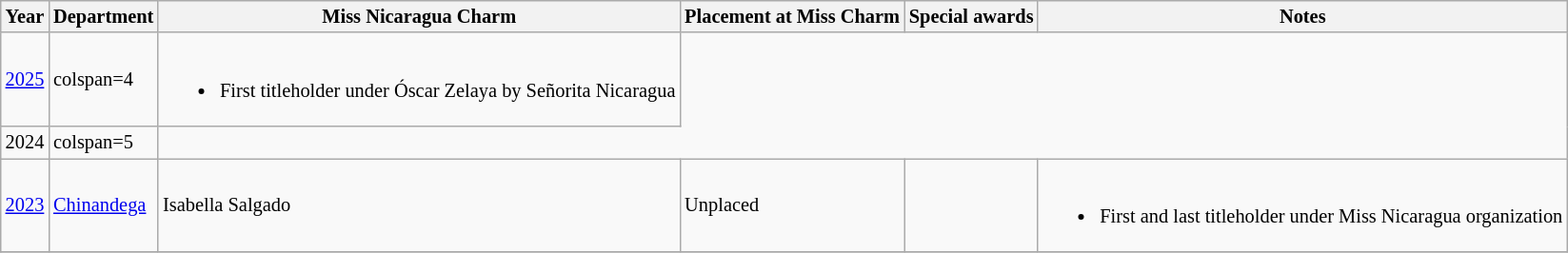<table class="wikitable" style="font-size: 85%">
<tr>
<th>Year</th>
<th>Department</th>
<th>Miss Nicaragua Charm</th>
<th>Placement at Miss Charm</th>
<th>Special awards</th>
<th>Notes</th>
</tr>
<tr>
<td><a href='#'>2025</a></td>
<td>colspan=4 </td>
<td><br><ul><li>First titleholder under Óscar Zelaya by Señorita Nicaragua</li></ul></td>
</tr>
<tr>
<td>2024</td>
<td>colspan=5 </td>
</tr>
<tr>
<td><a href='#'>2023</a></td>
<td><a href='#'>Chinandega</a></td>
<td>Isabella Salgado</td>
<td>Unplaced</td>
<td></td>
<td><br><ul><li>First and last titleholder under Miss Nicaragua organization</li></ul></td>
</tr>
<tr>
</tr>
</table>
